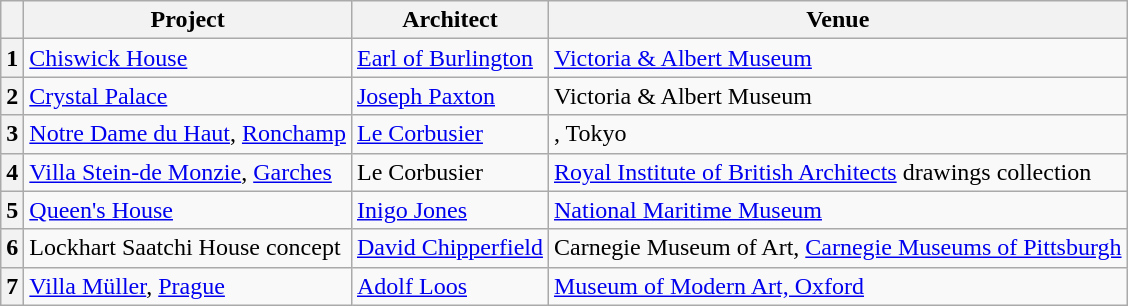<table class="wikitable">
<tr>
<th></th>
<th>Project</th>
<th>Architect</th>
<th>Venue</th>
</tr>
<tr>
<th>1</th>
<td><a href='#'>Chiswick House</a></td>
<td><a href='#'>Earl of Burlington</a></td>
<td><a href='#'>Victoria & Albert Museum</a></td>
</tr>
<tr>
<th>2</th>
<td><a href='#'>Crystal Palace</a></td>
<td><a href='#'>Joseph Paxton</a></td>
<td>Victoria & Albert Museum</td>
</tr>
<tr>
<th>3</th>
<td><a href='#'>Notre Dame du Haut</a>, <a href='#'>Ronchamp</a></td>
<td><a href='#'>Le Corbusier</a></td>
<td>, Tokyo</td>
</tr>
<tr>
<th>4</th>
<td><a href='#'>Villa Stein-de Monzie</a>, <a href='#'>Garches</a></td>
<td>Le Corbusier</td>
<td><a href='#'>Royal Institute of British Architects</a> drawings collection</td>
</tr>
<tr>
<th>5</th>
<td><a href='#'>Queen's House</a></td>
<td><a href='#'>Inigo Jones</a></td>
<td><a href='#'>National Maritime Museum</a></td>
</tr>
<tr>
<th>6</th>
<td>Lockhart Saatchi House concept</td>
<td><a href='#'>David Chipperfield</a></td>
<td>Carnegie Museum of Art, <a href='#'>Carnegie Museums of Pittsburgh</a></td>
</tr>
<tr>
<th>7</th>
<td><a href='#'>Villa Müller</a>, <a href='#'>Prague</a></td>
<td><a href='#'>Adolf Loos</a></td>
<td><a href='#'>Museum of Modern Art, Oxford</a></td>
</tr>
</table>
